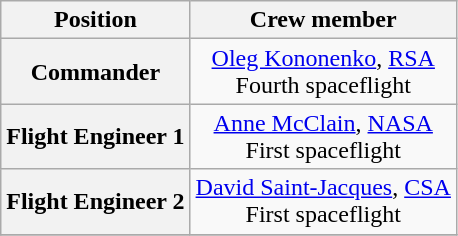<table class="wikitable">
<tr>
<th>Position</th>
<th>Crew member</th>
</tr>
<tr>
<th>Commander</th>
<td colspan=2 align=center> <a href='#'>Oleg Kononenko</a>, <a href='#'>RSA</a><br>Fourth spaceflight</td>
</tr>
<tr>
<th>Flight Engineer 1</th>
<td colspan=2 align=center> <a href='#'>Anne McClain</a>, <a href='#'>NASA</a><br>First spaceflight</td>
</tr>
<tr>
<th>Flight Engineer 2</th>
<td colspan=2 align=center> <a href='#'>David Saint-Jacques</a>, <a href='#'>CSA</a><br>First spaceflight</td>
</tr>
<tr>
</tr>
</table>
